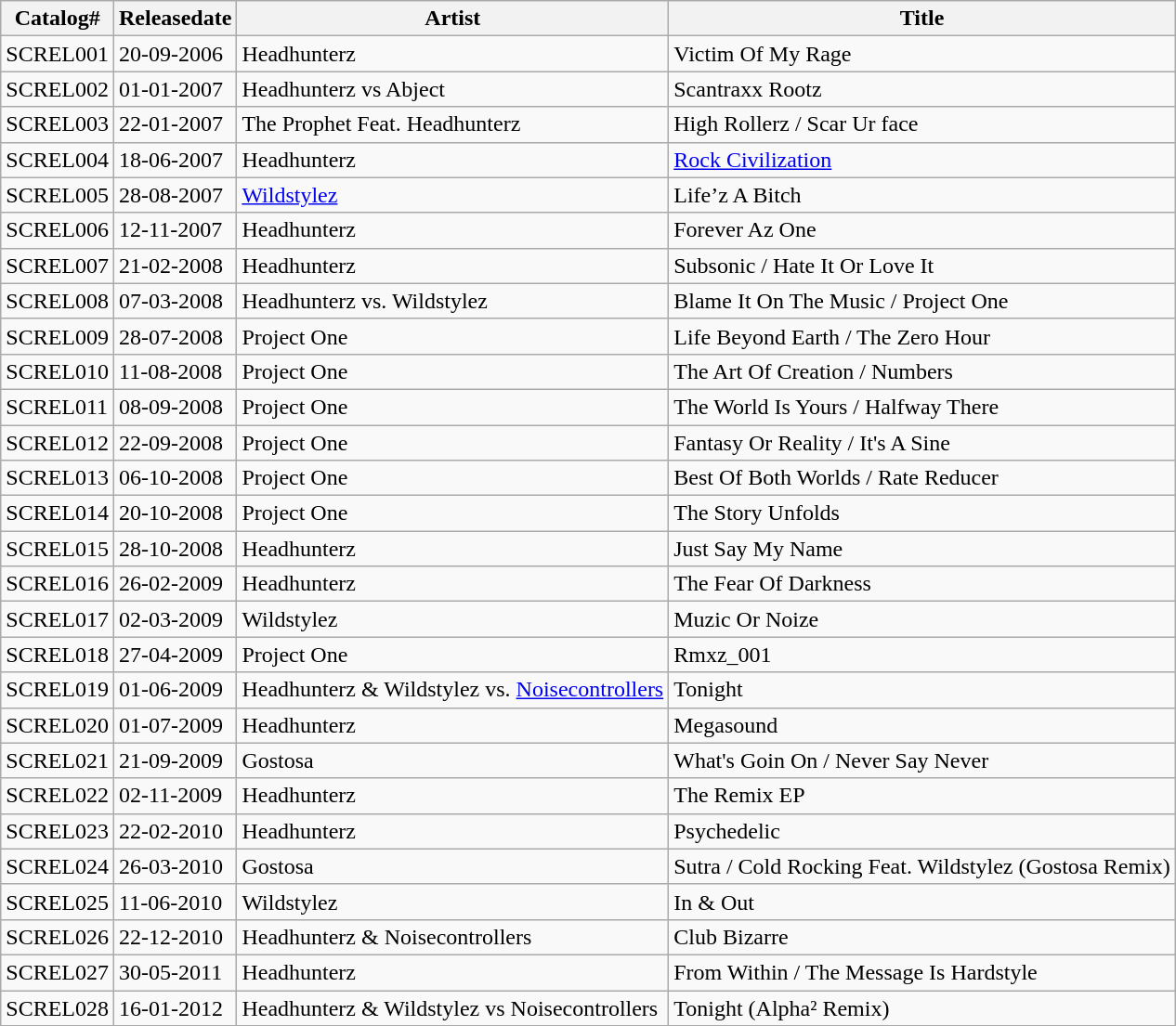<table class="wikitable">
<tr>
<th>Catalog#</th>
<th>Releasedate</th>
<th>Artist</th>
<th>Title</th>
</tr>
<tr>
<td>SCREL001</td>
<td>20-09-2006</td>
<td>Headhunterz</td>
<td>Victim Of My Rage</td>
</tr>
<tr>
<td>SCREL002</td>
<td>01-01-2007</td>
<td>Headhunterz vs Abject</td>
<td>Scantraxx Rootz</td>
</tr>
<tr>
<td>SCREL003</td>
<td>22-01-2007</td>
<td>The Prophet Feat. Headhunterz</td>
<td>High Rollerz / Scar Ur face</td>
</tr>
<tr>
<td>SCREL004</td>
<td>18-06-2007</td>
<td>Headhunterz</td>
<td><a href='#'>Rock Civilization</a></td>
</tr>
<tr>
<td>SCREL005</td>
<td>28-08-2007</td>
<td><a href='#'>Wildstylez</a></td>
<td>Life’z A Bitch</td>
</tr>
<tr>
<td>SCREL006</td>
<td>12-11-2007</td>
<td>Headhunterz</td>
<td>Forever Az One</td>
</tr>
<tr>
<td>SCREL007</td>
<td>21-02-2008</td>
<td>Headhunterz</td>
<td>Subsonic / Hate It Or Love It</td>
</tr>
<tr>
<td>SCREL008</td>
<td>07-03-2008</td>
<td>Headhunterz vs. Wildstylez</td>
<td>Blame It On The Music / Project One</td>
</tr>
<tr>
<td>SCREL009</td>
<td>28-07-2008</td>
<td>Project One</td>
<td>Life Beyond Earth / The Zero Hour</td>
</tr>
<tr>
<td>SCREL010</td>
<td>11-08-2008</td>
<td>Project One</td>
<td>The Art Of Creation / Numbers</td>
</tr>
<tr>
<td>SCREL011</td>
<td>08-09-2008</td>
<td>Project One</td>
<td>The World Is Yours / Halfway There</td>
</tr>
<tr>
<td>SCREL012</td>
<td>22-09-2008</td>
<td>Project One</td>
<td>Fantasy Or Reality / It's A Sine</td>
</tr>
<tr>
<td>SCREL013</td>
<td>06-10-2008</td>
<td>Project One</td>
<td>Best Of Both Worlds / Rate Reducer</td>
</tr>
<tr>
<td>SCREL014</td>
<td>20-10-2008</td>
<td>Project One</td>
<td>The Story Unfolds</td>
</tr>
<tr>
<td>SCREL015</td>
<td>28-10-2008</td>
<td>Headhunterz</td>
<td>Just Say My Name</td>
</tr>
<tr>
<td>SCREL016</td>
<td>26-02-2009</td>
<td>Headhunterz</td>
<td>The Fear Of Darkness</td>
</tr>
<tr>
<td>SCREL017</td>
<td>02-03-2009</td>
<td>Wildstylez</td>
<td>Muzic Or Noize</td>
</tr>
<tr>
<td>SCREL018</td>
<td>27-04-2009</td>
<td>Project One</td>
<td>Rmxz_001</td>
</tr>
<tr>
<td>SCREL019</td>
<td>01-06-2009</td>
<td>Headhunterz & Wildstylez vs. <a href='#'>Noisecontrollers</a></td>
<td>Tonight</td>
</tr>
<tr>
<td>SCREL020</td>
<td>01-07-2009</td>
<td>Headhunterz</td>
<td>Megasound</td>
</tr>
<tr>
<td>SCREL021</td>
<td>21-09-2009</td>
<td>Gostosa</td>
<td>What's Goin On / Never Say Never</td>
</tr>
<tr>
<td>SCREL022</td>
<td>02-11-2009</td>
<td>Headhunterz</td>
<td>The Remix EP</td>
</tr>
<tr>
<td>SCREL023</td>
<td>22-02-2010</td>
<td>Headhunterz</td>
<td>Psychedelic</td>
</tr>
<tr>
<td>SCREL024</td>
<td>26-03-2010</td>
<td>Gostosa</td>
<td>Sutra / Cold Rocking Feat. Wildstylez (Gostosa Remix)</td>
</tr>
<tr>
<td>SCREL025</td>
<td>11-06-2010</td>
<td>Wildstylez</td>
<td>In & Out</td>
</tr>
<tr>
<td>SCREL026</td>
<td>22-12-2010</td>
<td>Headhunterz & Noisecontrollers</td>
<td>Club Bizarre</td>
</tr>
<tr>
<td>SCREL027</td>
<td>30-05-2011</td>
<td>Headhunterz</td>
<td>From Within / The Message Is Hardstyle</td>
</tr>
<tr>
<td>SCREL028</td>
<td>16-01-2012</td>
<td>Headhunterz & Wildstylez vs Noisecontrollers</td>
<td>Tonight (Alpha² Remix)</td>
</tr>
</table>
